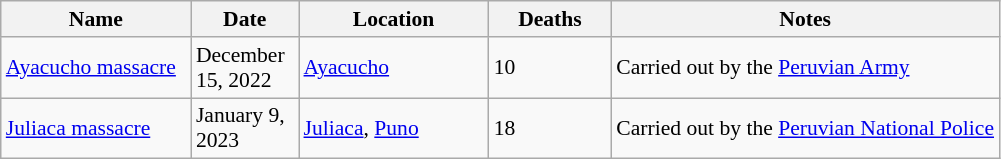<table class="sortable wikitable" style="font-size:90%;">
<tr>
<th style="width:120px;">Name</th>
<th style="width:65px;">Date</th>
<th style="width:120px;">Location</th>
<th style="width:75px;">Deaths</th>
<th class="unsortable">Notes</th>
</tr>
<tr>
<td><a href='#'>Ayacucho massacre</a></td>
<td>December 15, 2022</td>
<td><a href='#'>Ayacucho</a></td>
<td>10</td>
<td>Carried out by the <a href='#'>Peruvian Army</a></td>
</tr>
<tr>
<td><a href='#'>Juliaca massacre</a></td>
<td>January 9, 2023</td>
<td><a href='#'>Juliaca</a>, <a href='#'>Puno</a></td>
<td>18</td>
<td>Carried out by the <a href='#'>Peruvian National Police</a></td>
</tr>
</table>
